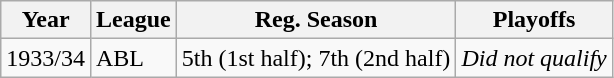<table class="wikitable">
<tr>
<th>Year</th>
<th>League</th>
<th>Reg. Season</th>
<th>Playoffs</th>
</tr>
<tr>
<td>1933/34</td>
<td>ABL</td>
<td>5th (1st half); 7th (2nd half)</td>
<td><em>Did not qualify</em></td>
</tr>
</table>
